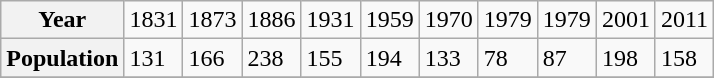<table class="wikitable">
<tr>
<th>Year</th>
<td>1831</td>
<td>1873</td>
<td>1886</td>
<td>1931</td>
<td>1959</td>
<td>1970</td>
<td>1979</td>
<td>1979</td>
<td>2001</td>
<td>2011</td>
</tr>
<tr>
<th>Population</th>
<td>131</td>
<td>166</td>
<td>238</td>
<td>155</td>
<td>194</td>
<td>133</td>
<td>78</td>
<td>87</td>
<td>198</td>
<td>158</td>
</tr>
<tr>
</tr>
</table>
